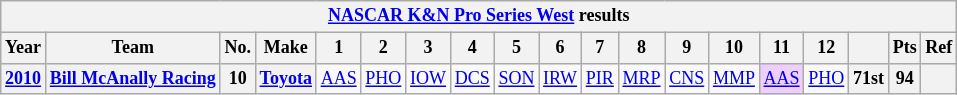<table class="wikitable" style="text-align:center; font-size:75%">
<tr>
<th colspan=23><a href='#'>NASCAR K&N Pro Series West</a> results</th>
</tr>
<tr>
<th>Year</th>
<th>Team</th>
<th>No.</th>
<th>Make</th>
<th>1</th>
<th>2</th>
<th>3</th>
<th>4</th>
<th>5</th>
<th>6</th>
<th>7</th>
<th>8</th>
<th>9</th>
<th>10</th>
<th>11</th>
<th>12</th>
<th></th>
<th>Pts</th>
<th>Ref</th>
</tr>
<tr>
<th><a href='#'>2010</a></th>
<th><a href='#'>Bill McAnally Racing</a></th>
<th>10</th>
<th><a href='#'>Toyota</a></th>
<td><a href='#'>AAS</a></td>
<td><a href='#'>PHO</a></td>
<td><a href='#'>IOW</a></td>
<td><a href='#'>DCS</a></td>
<td><a href='#'>SON</a></td>
<td><a href='#'>IRW</a></td>
<td><a href='#'>PIR</a></td>
<td><a href='#'>MRP</a></td>
<td><a href='#'>CNS</a></td>
<td><a href='#'>MMP</a></td>
<td style="background:#EFCFFF;"><a href='#'>AAS</a><br></td>
<td><a href='#'>PHO</a></td>
<th>71st</th>
<th>94</th>
<th></th>
</tr>
</table>
